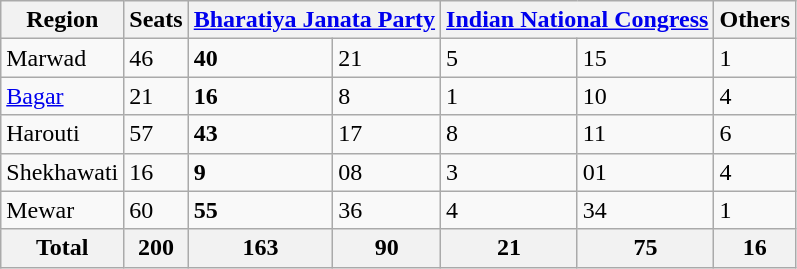<table class="wikitable">
<tr>
<th>Region</th>
<th>Seats</th>
<th colspan="2"><a href='#'>Bharatiya Janata Party</a></th>
<th colspan="2"><a href='#'>Indian National Congress</a></th>
<th>Others</th>
</tr>
<tr>
<td>Marwad</td>
<td>46</td>
<td><strong>40</strong></td>
<td> 21</td>
<td>5</td>
<td> 15</td>
<td>1</td>
</tr>
<tr>
<td><a href='#'>Bagar</a></td>
<td>21</td>
<td><strong>16</strong></td>
<td> 8</td>
<td>1</td>
<td> 10</td>
<td>4</td>
</tr>
<tr>
<td>Harouti</td>
<td>57</td>
<td><strong>43</strong></td>
<td> 17</td>
<td>8</td>
<td> 11</td>
<td>6</td>
</tr>
<tr>
<td>Shekhawati</td>
<td>16</td>
<td><strong>9</strong></td>
<td> 08</td>
<td>3</td>
<td> 01</td>
<td>4</td>
</tr>
<tr>
<td>Mewar</td>
<td>60</td>
<td><strong>55</strong></td>
<td> 36</td>
<td>4</td>
<td> 34</td>
<td>1</td>
</tr>
<tr>
<th>Total</th>
<th>200</th>
<th>163</th>
<th> 90</th>
<th>21</th>
<th> 75</th>
<th>16</th>
</tr>
</table>
